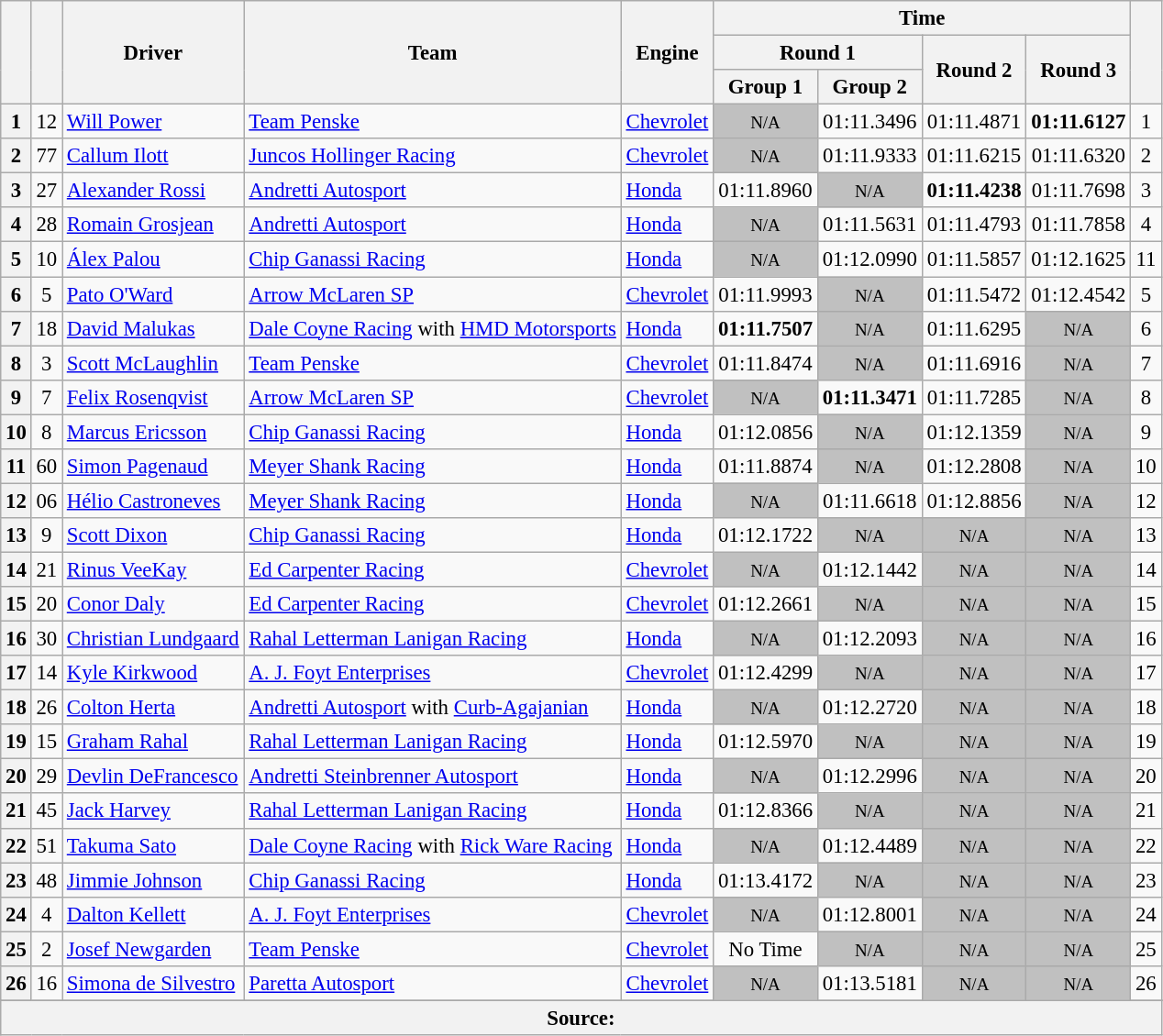<table class="wikitable sortable" style="font-size: 95%;">
<tr>
<th rowspan="3"></th>
<th rowspan="3"></th>
<th rowspan="3">Driver</th>
<th rowspan="3">Team</th>
<th rowspan="3">Engine</th>
<th colspan="4">Time</th>
<th rowspan="3"></th>
</tr>
<tr>
<th scope="col" colspan="2">Round 1</th>
<th scope="col" rowspan="2">Round 2</th>
<th scope="col" rowspan="2">Round 3</th>
</tr>
<tr>
<th scope="col">Group 1</th>
<th scope="col">Group 2</th>
</tr>
<tr>
<th>1</th>
<td align="center">12</td>
<td> <a href='#'>Will Power</a></td>
<td><a href='#'>Team Penske</a></td>
<td><a href='#'>Chevrolet</a></td>
<td style="background: silver" align="center" data-sort-value="2"><small>N/A</small></td>
<td align="center">01:11.3496</td>
<td align="center">01:11.4871</td>
<td align="center"><strong>01:11.6127</strong></td>
<td align="center">1</td>
</tr>
<tr>
<th>2</th>
<td align="center">77</td>
<td> <a href='#'>Callum Ilott</a> <strong></strong></td>
<td><a href='#'>Juncos Hollinger Racing</a></td>
<td><a href='#'>Chevrolet</a></td>
<td style="background: silver" align="center" data-sort-value="3"><small>N/A</small></td>
<td align="center">01:11.9333</td>
<td align="center">01:11.6215</td>
<td align="center">01:11.6320</td>
<td align="center">2</td>
</tr>
<tr>
<th>3</th>
<td align="center">27</td>
<td> <a href='#'>Alexander Rossi</a></td>
<td><a href='#'>Andretti Autosport</a></td>
<td><a href='#'>Honda</a></td>
<td align="center">01:11.8960</td>
<td style="background: silver" align="center" data-sort-value="4"><small>N/A</small></td>
<td align="center"><strong>01:11.4238</strong></td>
<td align="center">01:11.7698</td>
<td align="center">3</td>
</tr>
<tr>
<th>4</th>
<td align="center">28</td>
<td> <a href='#'>Romain Grosjean</a></td>
<td><a href='#'>Andretti Autosport</a></td>
<td><a href='#'>Honda</a></td>
<td style="background: silver" align="center" data-sort-value="5"><small>N/A</small></td>
<td align="center">01:11.5631</td>
<td align="center">01:11.4793</td>
<td align="center">01:11.7858</td>
<td align="center">4</td>
</tr>
<tr>
<th>5</th>
<td align="center">10</td>
<td> <a href='#'>Álex Palou</a></td>
<td><a href='#'>Chip Ganassi Racing</a></td>
<td><a href='#'>Honda</a></td>
<td style="background: silver" align="center" data-sort-value="6"><small>N/A</small></td>
<td align="center">01:12.0990</td>
<td align="center">01:11.5857</td>
<td align="center">01:12.1625</td>
<td align="center">11</td>
</tr>
<tr>
<th>6</th>
<td align="center">5</td>
<td> <a href='#'>Pato O'Ward</a></td>
<td><a href='#'>Arrow McLaren SP</a></td>
<td><a href='#'>Chevrolet</a></td>
<td align="center">01:11.9993</td>
<td style="background: silver" align="center" data-sort-value="7"><small>N/A</small></td>
<td align="center">01:11.5472</td>
<td align="center">01:12.4542</td>
<td align="center">5</td>
</tr>
<tr>
<th>7</th>
<td align="center">18</td>
<td> <a href='#'>David Malukas</a> <strong></strong></td>
<td><a href='#'>Dale Coyne Racing</a> with <a href='#'>HMD Motorsports</a></td>
<td><a href='#'>Honda</a></td>
<td align="center"><strong>01:11.7507</strong></td>
<td style="background: silver" align="center" data-sort-value="8"><small>N/A</small></td>
<td align="center">01:11.6295</td>
<td style="background: silver" align="center" data-sort-value="8"><small>N/A</small></td>
<td align="center">6</td>
</tr>
<tr>
<th>8</th>
<td align="center">3</td>
<td> <a href='#'>Scott McLaughlin</a></td>
<td><a href='#'>Team Penske</a></td>
<td><a href='#'>Chevrolet</a></td>
<td align="center">01:11.8474</td>
<td style="background: silver" align="center" data-sort-value="9"><small>N/A</small></td>
<td align="center">01:11.6916</td>
<td style="background: silver" align="center" data-sort-value="9"><small>N/A</small></td>
<td align="center">7</td>
</tr>
<tr>
<th>9</th>
<td align="center">7</td>
<td> <a href='#'>Felix Rosenqvist</a></td>
<td><a href='#'>Arrow McLaren SP</a></td>
<td><a href='#'>Chevrolet</a></td>
<td style="background: silver" align="center" data-sort-value="10"><small>N/A</small></td>
<td align="center"><strong>01:11.3471</strong></td>
<td align="center">01:11.7285</td>
<td style="background: silver" align="center" data-sort-value="10"><small>N/A</small></td>
<td align="center">8</td>
</tr>
<tr>
<th>10</th>
<td align="center">8</td>
<td> <a href='#'>Marcus Ericsson</a></td>
<td><a href='#'>Chip Ganassi Racing</a></td>
<td><a href='#'>Honda</a></td>
<td align="center">01:12.0856</td>
<td style="background: silver" align="center" data-sort-value="11"><small>N/A</small></td>
<td align="center">01:12.1359</td>
<td style="background: silver" align="center" data-sort-value="11"><small>N/A</small></td>
<td align="center">9</td>
</tr>
<tr>
<th>11</th>
<td align="center">60</td>
<td> <a href='#'>Simon Pagenaud</a></td>
<td><a href='#'>Meyer Shank Racing</a></td>
<td><a href='#'>Honda</a></td>
<td align="center">01:11.8874</td>
<td style="background: silver" align="center" data-sort-value="12"><small>N/A</small></td>
<td align="center">01:12.2808</td>
<td style="background: silver" align="center" data-sort-value="12"><small>N/A</small></td>
<td align="center">10</td>
</tr>
<tr>
<th>12</th>
<td align="center">06</td>
<td> <a href='#'>Hélio Castroneves</a> <strong></strong></td>
<td><a href='#'>Meyer Shank Racing</a></td>
<td><a href='#'>Honda</a></td>
<td style="background: silver" align="center" data-sort-value="13"><small>N/A</small></td>
<td align="center">01:11.6618</td>
<td align="center">01:12.8856</td>
<td style="background: silver" align="center" data-sort-value="13"><small>N/A</small></td>
<td align="center">12</td>
</tr>
<tr>
<th>13</th>
<td align="center">9</td>
<td> <a href='#'>Scott Dixon</a></td>
<td><a href='#'>Chip Ganassi Racing</a></td>
<td><a href='#'>Honda</a></td>
<td align="center">01:12.1722</td>
<td style="background: silver" align="center" data-sort-value="14"><small>N/A</small></td>
<td style="background: silver" align="center" data-sort-value="14"><small>N/A</small></td>
<td style="background: silver" align="center" data-sort-value="14"><small>N/A</small></td>
<td align="center">13</td>
</tr>
<tr>
<th>14</th>
<td align="center">21</td>
<td> <a href='#'>Rinus VeeKay</a></td>
<td><a href='#'>Ed Carpenter Racing</a></td>
<td><a href='#'>Chevrolet</a></td>
<td style="background: silver" align="center" data-sort-value="15"><small>N/A</small></td>
<td align="center">01:12.1442</td>
<td style="background: silver" align="center" data-sort-value="15"><small>N/A</small></td>
<td style="background: silver" align="center" data-sort-value="15"><small>N/A</small></td>
<td align="center">14</td>
</tr>
<tr>
<th>15</th>
<td align="center">20</td>
<td> <a href='#'>Conor Daly</a></td>
<td><a href='#'>Ed Carpenter Racing</a></td>
<td><a href='#'>Chevrolet</a></td>
<td align="center">01:12.2661</td>
<td style="background: silver" align="center" data-sort-value="16"><small>N/A</small></td>
<td style="background: silver" align="center" data-sort-value="16"><small>N/A</small></td>
<td style="background: silver" align="center" data-sort-value="16"><small>N/A</small></td>
<td align="center">15</td>
</tr>
<tr>
<th>16</th>
<td align="center">30</td>
<td> <a href='#'>Christian Lundgaard</a> <strong></strong></td>
<td><a href='#'>Rahal Letterman Lanigan Racing</a></td>
<td><a href='#'>Honda</a></td>
<td style="background: silver" align="center" data-sort-value="17"><small>N/A</small></td>
<td align="center">01:12.2093</td>
<td style="background: silver" align="center" data-sort-value="17"><small>N/A</small></td>
<td style="background: silver" align="center" data-sort-value="17"><small>N/A</small></td>
<td align="center">16</td>
</tr>
<tr>
<th>17</th>
<td align="center">14</td>
<td> <a href='#'>Kyle Kirkwood</a> <strong></strong></td>
<td><a href='#'>A. J. Foyt Enterprises</a></td>
<td><a href='#'>Chevrolet</a></td>
<td align="center">01:12.4299</td>
<td style="background: silver" align="center" data-sort-value="18"><small>N/A</small></td>
<td style="background: silver" align="center" data-sort-value="18"><small>N/A</small></td>
<td style="background: silver" align="center" data-sort-value="18"><small>N/A</small></td>
<td align="center">17</td>
</tr>
<tr>
<th>18</th>
<td align="center">26</td>
<td> <a href='#'>Colton Herta</a> <strong></strong></td>
<td><a href='#'>Andretti Autosport</a> with <a href='#'>Curb-Agajanian</a></td>
<td><a href='#'>Honda</a></td>
<td style="background: silver" align="center" data-sort-value="19"><small>N/A</small></td>
<td align="center">01:12.2720</td>
<td style="background: silver" align="center" data-sort-value="19"><small>N/A</small></td>
<td style="background: silver" align="center" data-sort-value="19"><small>N/A</small></td>
<td align="center">18</td>
</tr>
<tr>
<th>19</th>
<td align="center">15</td>
<td> <a href='#'>Graham Rahal</a></td>
<td><a href='#'>Rahal Letterman Lanigan Racing</a></td>
<td><a href='#'>Honda</a></td>
<td align="center">01:12.5970</td>
<td style="background: silver" align="center" data-sort-value="20"><small>N/A</small></td>
<td style="background: silver" align="center" data-sort-value="20"><small>N/A</small></td>
<td style="background: silver" align="center" data-sort-value="20"><small>N/A</small></td>
<td align="center">19</td>
</tr>
<tr>
<th>20</th>
<td align="center">29</td>
<td> <a href='#'>Devlin DeFrancesco</a> <strong></strong></td>
<td><a href='#'>Andretti Steinbrenner Autosport</a></td>
<td><a href='#'>Honda</a></td>
<td style="background: silver" align="center" data-sort-value="21"><small>N/A</small></td>
<td align="center">01:12.2996</td>
<td style="background: silver" align="center" data-sort-value="21"><small>N/A</small></td>
<td style="background: silver" align="center" data-sort-value="21"><small>N/A</small></td>
<td align="center">20</td>
</tr>
<tr>
<th>21</th>
<td align="center">45</td>
<td> <a href='#'>Jack Harvey</a></td>
<td><a href='#'>Rahal Letterman Lanigan Racing</a></td>
<td><a href='#'>Honda</a></td>
<td align="center">01:12.8366</td>
<td style="background: silver" align="center" data-sort-value="22"><small>N/A</small></td>
<td style="background: silver" align="center" data-sort-value="22"><small>N/A</small></td>
<td style="background: silver" align="center" data-sort-value="22"><small>N/A</small></td>
<td align="center">21</td>
</tr>
<tr>
<th>22</th>
<td align="center">51</td>
<td> <a href='#'>Takuma Sato</a></td>
<td><a href='#'>Dale Coyne Racing</a> with <a href='#'>Rick Ware Racing</a></td>
<td><a href='#'>Honda</a></td>
<td style="background: silver" align="center" data-sort-value="23"><small>N/A</small></td>
<td align="center">01:12.4489</td>
<td style="background: silver" align="center" data-sort-value="23"><small>N/A</small></td>
<td style="background: silver" align="center" data-sort-value="23"><small>N/A</small></td>
<td align="center">22</td>
</tr>
<tr>
<th>23</th>
<td align="center">48</td>
<td> <a href='#'>Jimmie Johnson</a></td>
<td><a href='#'>Chip Ganassi Racing</a></td>
<td><a href='#'>Honda</a></td>
<td align="center">01:13.4172</td>
<td style="background: silver" align="center" data-sort-value="24"><small>N/A</small></td>
<td style="background: silver" align="center" data-sort-value="24"><small>N/A</small></td>
<td style="background: silver" align="center" data-sort-value="24"><small>N/A</small></td>
<td align="center">23</td>
</tr>
<tr>
<th>24</th>
<td align="center">4</td>
<td> <a href='#'>Dalton Kellett</a></td>
<td><a href='#'>A. J. Foyt Enterprises</a></td>
<td><a href='#'>Chevrolet</a></td>
<td style="background: silver" align="center" data-sort-value="25"><small>N/A</small></td>
<td align="center">01:12.8001</td>
<td style="background: silver" align="center" data-sort-value="25"><small>N/A</small></td>
<td style="background: silver" align="center" data-sort-value="25"><small>N/A</small></td>
<td align="center">24</td>
</tr>
<tr>
<th>25</th>
<td align="center">2</td>
<td> <a href='#'>Josef Newgarden</a></td>
<td><a href='#'>Team Penske</a></td>
<td><a href='#'>Chevrolet</a></td>
<td align="center">No Time</td>
<td style="background: silver" align="center" data-sort-value="26"><small>N/A</small></td>
<td style="background: silver" align="center" data-sort-value="26"><small>N/A</small></td>
<td style="background: silver" align="center" data-sort-value="26"><small>N/A</small></td>
<td align="center">25</td>
</tr>
<tr>
<th>26</th>
<td align="center">16</td>
<td> <a href='#'>Simona de Silvestro</a></td>
<td><a href='#'>Paretta Autosport</a></td>
<td><a href='#'>Chevrolet</a></td>
<td style="background: silver" align="center" data-sort-value="27"><small>N/A</small></td>
<td align="center">01:13.5181</td>
<td style="background: silver" align="center" data-sort-value="27"><small>N/A</small></td>
<td style="background: silver" align="center" data-sort-value="27"><small>N/A</small></td>
<td align="center">26</td>
</tr>
<tr>
</tr>
<tr class="sortbottom">
<th colspan="10">Source:</th>
</tr>
</table>
